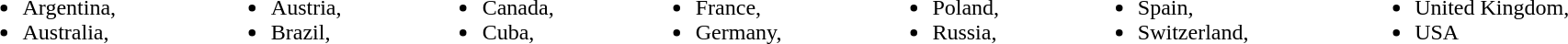<table style="width:100%;">
<tr>
<td valign="top"><br><ul><li>Argentina,</li><li>Australia,</li></ul></td>
<td valign="top"><br><ul><li>Austria,</li><li>Brazil,</li></ul></td>
<td valign="top"><br><ul><li>Canada,</li><li>Cuba,</li></ul></td>
<td valign="top"><br><ul><li>France,</li><li>Germany,</li></ul></td>
<td valign="top"><br><ul><li>Poland,</li><li>Russia,</li></ul></td>
<td valign="top"><br><ul><li>Spain,</li><li>Switzerland,</li></ul></td>
<td valign="top"><br><ul><li>United Kingdom,</li><li>USA</li></ul></td>
</tr>
</table>
